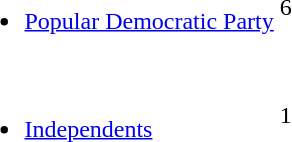<table>
<tr>
<td><br><ul><li><a href='#'>Popular Democratic Party</a></li></ul></td>
<td><div>6</div></td>
</tr>
<tr>
<td><br><ul><li><a href='#'>Independents</a></li></ul></td>
<td><div>1</div></td>
</tr>
</table>
